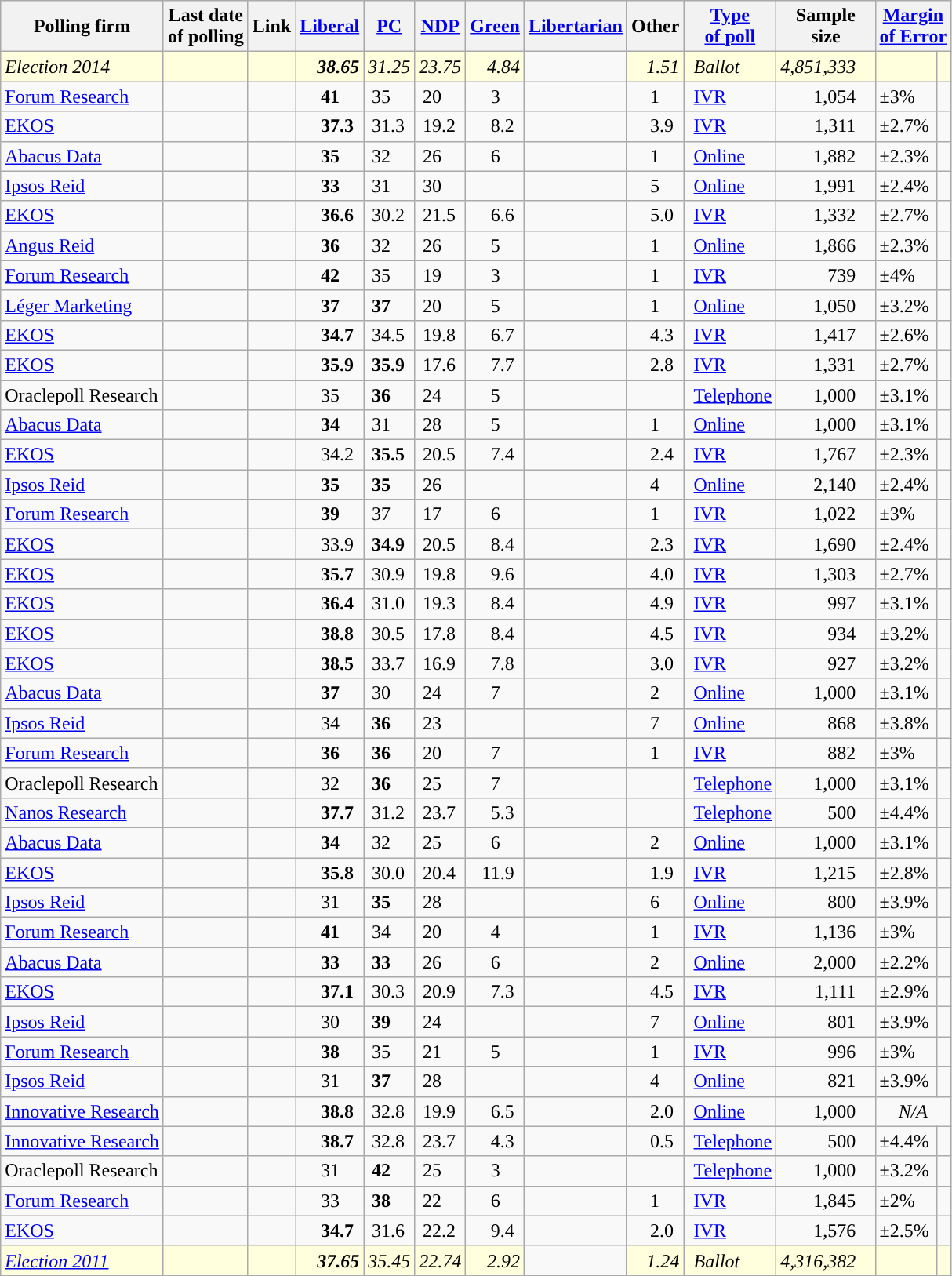<table class="wikitable mw-collapsible sortable mw-collapsed">
<tr style="background:#e9e9e9;">
<th>Polling firm</th>
<th>Last date<br>of polling</th>
<th class=unsortable>Link</th>
<th style="background-color:"><strong><a href='#'>Liberal</a></strong></th>
<th style="background-color:"><strong><a href='#'>PC</a></strong></th>
<th style="background-color:"><strong><a href='#'>NDP</a></strong></th>
<th style="background-color:"><strong><a href='#'>Green</a></strong></th>
<th style="background-color:"><strong><a href='#'>Libertarian</a></strong></th>
<th style="background-color:"><strong>Other</strong></th>
<th><a href='#'>Type<br>of poll</a></th>
<th>Sample<br>size</th>
<th colspan=2><a href='#'>Margin<br>of Error</a></th>
</tr>
<tr>
<td style="background:#ffd"><em>Election 2014</em></td>
<td style="background:#ffd"><em></em></td>
<td style="background:#ffd"><em></em></td>
<td style="background:#ffd; text-align:right;"><strong><em>38.65</em></strong></td>
<td style="background:#ffd; text-align:right;"><em>31.25</em></td>
<td style="background:#ffd; text-align:right;"><em>23.75</em></td>
<td style="background:#ffd; text-align:right;"><em>4.84</em></td>
<td style="padding-right:8px; text-align:right;"></td>
<td style="background:#ffd; text-align:right;"><em>1.51</em></td>
<td style="padding-left:8px; background:#ffd;"><em>Ballot</em></td>
<td style="padding-right:1em; background:#ffd; text-align:right;"><em>4,851,333</em></td>
<td style="background:#ffd"></td>
<td style="background:#ffd"></td>
</tr>
<tr>
<td><a href='#'>Forum Research</a></td>
<td></td>
<td></td>
<td style="padding-right:20px; text-align:right;"><strong>41</strong></td>
<td style="padding-right:20px; text-align:right;">35</td>
<td style="padding-right:20px; text-align:right;">20</td>
<td style="padding-right:20px; text-align:right;">3</td>
<td style="padding-right:8px; text-align:right;"></td>
<td style="padding-right:20px; text-align:right;">1</td>
<td style="padding-left:8px;"><a href='#'>IVR</a></td>
<td style="padding-right:1em; text-align:right;">1,054</td>
<td>±3%</td>
<td></td>
</tr>
<tr>
<td><a href='#'>EKOS</a></td>
<td></td>
<td></td>
<td style="padding-right:8px; text-align:right;"><strong>37.3</strong></td>
<td style="padding-right:8px; text-align:right;">31.3</td>
<td style="padding-right:8px; text-align:right;">19.2</td>
<td style="padding-right:8px; text-align:right;">8.2</td>
<td style="padding-right:8px; text-align:right;"></td>
<td style="padding-right:8px; text-align:right;">3.9</td>
<td style="padding-left:8px;"><a href='#'>IVR</a></td>
<td style="padding-right:1em; text-align:right;">1,311</td>
<td>±2.7%</td>
<td></td>
</tr>
<tr>
<td><a href='#'>Abacus Data</a></td>
<td></td>
<td></td>
<td style="padding-right:20px; text-align:right;"><strong>35</strong></td>
<td style="padding-right:20px; text-align:right;">32</td>
<td style="padding-right:20px; text-align:right;">26</td>
<td style="padding-right:20px; text-align:right;">6</td>
<td style="padding-right:8px; text-align:right;"></td>
<td style="padding-right:20px; text-align:right;">1</td>
<td style="padding-left:8px;"><a href='#'>Online</a></td>
<td style="padding-right:1em; text-align:right;">1,882</td>
<td>±2.3%</td>
<td></td>
</tr>
<tr>
<td><a href='#'>Ipsos Reid</a></td>
<td></td>
<td></td>
<td style="padding-right:20px; text-align:right;"><strong>33</strong></td>
<td style="padding-right:20px; text-align:right;">31</td>
<td style="padding-right:20px; text-align:right;">30</td>
<td style="padding-right:8px; text-align:right;"></td>
<td style="padding-right:8px; text-align:right;"></td>
<td style="padding-right:20px; text-align:right;">5</td>
<td style="padding-left:8px;"><a href='#'>Online</a></td>
<td style="padding-right:1em; text-align:right;">1,991</td>
<td>±2.4%</td>
<td> </td>
</tr>
<tr>
<td><a href='#'>EKOS</a></td>
<td></td>
<td></td>
<td style="padding-right:8px; text-align:right;"><strong>36.6</strong></td>
<td style="padding-right:8px; text-align:right;">30.2</td>
<td style="padding-right:8px; text-align:right;">21.5</td>
<td style="padding-right:8px; text-align:right;">6.6</td>
<td style="padding-right:8px; text-align:right;"></td>
<td style="padding-right:8px; text-align:right;">5.0</td>
<td style="padding-left:8px;"><a href='#'>IVR</a></td>
<td style="padding-right:1em; text-align:right;">1,332</td>
<td>±2.7%</td>
<td></td>
</tr>
<tr>
<td><a href='#'>Angus Reid</a></td>
<td></td>
<td></td>
<td style="padding-right:20px; text-align:right;"><strong>36</strong></td>
<td style="padding-right:20px; text-align:right;">32</td>
<td style="padding-right:20px; text-align:right;">26</td>
<td style="padding-right:20px; text-align:right;">5</td>
<td style="padding-right:8px; text-align:right;"></td>
<td style="padding-right:20px; text-align:right;">1</td>
<td style="padding-left:8px;"><a href='#'>Online</a></td>
<td style="padding-right:1em; text-align:right;">1,866</td>
<td>±2.3%</td>
<td></td>
</tr>
<tr>
<td><a href='#'>Forum Research</a></td>
<td></td>
<td></td>
<td style="padding-right:20px; text-align:right;"><strong>42</strong></td>
<td style="padding-right:20px; text-align:right;">35</td>
<td style="padding-right:20px; text-align:right;">19</td>
<td style="padding-right:20px; text-align:right;">3</td>
<td style="padding-right:8px; text-align:right;"></td>
<td style="padding-right:20px; text-align:right;">1</td>
<td style="padding-left:8px;"><a href='#'>IVR</a></td>
<td style="padding-right:1em; text-align:right;">739</td>
<td>±4%</td>
<td></td>
</tr>
<tr>
<td><a href='#'>Léger Marketing</a></td>
<td></td>
<td></td>
<td style="padding-right:20px; text-align:right;"><strong>37</strong></td>
<td style="padding-right:20px; text-align:right;"><strong>37</strong></td>
<td style="padding-right:20px; text-align:right;">20</td>
<td style="padding-right:20px; text-align:right;">5</td>
<td style="padding-right:8px; text-align:right;"></td>
<td style="padding-right:20px; text-align:right;">1</td>
<td style="padding-left:8px;"><a href='#'>Online</a></td>
<td style="padding-right:1em; text-align:right;">1,050</td>
<td>±3.2%</td>
<td></td>
</tr>
<tr>
<td><a href='#'>EKOS</a></td>
<td></td>
<td></td>
<td style="padding-right:8px; text-align:right;"><strong>34.7</strong></td>
<td style="padding-right:8px; text-align:right;">34.5</td>
<td style="padding-right:8px; text-align:right;">19.8</td>
<td style="padding-right:8px; text-align:right;">6.7</td>
<td style="padding-right:8px; text-align:right;"></td>
<td style="padding-right:8px; text-align:right;">4.3</td>
<td style="padding-left:8px;"><a href='#'>IVR</a></td>
<td style="padding-right:1em; text-align:right;">1,417</td>
<td>±2.6%</td>
<td></td>
</tr>
<tr>
<td><a href='#'>EKOS</a></td>
<td></td>
<td></td>
<td style="padding-right:8px; text-align:right;"><strong>35.9</strong></td>
<td style="padding-right:8px; text-align:right;"><strong>35.9</strong></td>
<td style="padding-right:8px; text-align:right;">17.6</td>
<td style="padding-right:8px; text-align:right;">7.7</td>
<td style="padding-right:8px; text-align:right;"></td>
<td style="padding-right:8px; text-align:right;">2.8</td>
<td style="padding-left:8px;"><a href='#'>IVR</a></td>
<td style="padding-right:1em; text-align:right;">1,331</td>
<td>±2.7%</td>
<td></td>
</tr>
<tr>
<td>Oraclepoll Research</td>
<td></td>
<td></td>
<td style="padding-right:20px; text-align:right;">35</td>
<td style="padding-right:20px; text-align:right;"><strong>36</strong></td>
<td style="padding-right:20px; text-align:right;">24</td>
<td style="padding-right:20px; text-align:right;">5</td>
<td style="padding-right:8px; text-align:right;"></td>
<td style="padding-right:8px; text-align:right;"></td>
<td style="padding-left:8px;"><a href='#'>Telephone</a></td>
<td style="padding-right:1em; text-align:right;">1,000</td>
<td>±3.1%</td>
<td></td>
</tr>
<tr>
<td><a href='#'>Abacus Data</a></td>
<td></td>
<td></td>
<td style="padding-right:20px; text-align:right;"><strong>34</strong></td>
<td style="padding-right:20px; text-align:right;">31</td>
<td style="padding-right:20px; text-align:right;">28</td>
<td style="padding-right:20px; text-align:right;">5</td>
<td style="padding-right:8px; text-align:right;"></td>
<td style="padding-right:20px; text-align:right;">1</td>
<td style="padding-left:8px;"><a href='#'>Online</a></td>
<td style="padding-right:1em; text-align:right;">1,000</td>
<td>±3.1%</td>
<td></td>
</tr>
<tr>
<td><a href='#'>EKOS</a></td>
<td></td>
<td></td>
<td style="padding-right:8px; text-align:right;">34.2</td>
<td style="padding-right:8px; text-align:right;"><strong>35.5</strong></td>
<td style="padding-right:8px; text-align:right;">20.5</td>
<td style="padding-right:8px; text-align:right;">7.4</td>
<td style="padding-right:8px; text-align:right;"></td>
<td style="padding-right:8px; text-align:right;">2.4</td>
<td style="padding-left:8px;"><a href='#'>IVR</a></td>
<td style="padding-right:1em; text-align:right;">1,767</td>
<td>±2.3%</td>
<td></td>
</tr>
<tr>
<td><a href='#'>Ipsos Reid</a></td>
<td></td>
<td></td>
<td style="padding-right:20px; text-align:right;"><strong>35</strong></td>
<td style="padding-right:20px; text-align:right;"><strong>35</strong></td>
<td style="padding-right:20px; text-align:right;">26</td>
<td style="padding-right:8px; text-align:right;"></td>
<td style="padding-right:8px; text-align:right;"></td>
<td style="padding-right:20px; text-align:right;">4</td>
<td style="padding-left:8px;"><a href='#'>Online</a></td>
<td style="padding-right:1em; text-align:right;">2,140</td>
<td>±2.4%</td>
<td> </td>
</tr>
<tr>
<td><a href='#'>Forum Research</a></td>
<td></td>
<td></td>
<td style="padding-right:20px; text-align:right;"><strong>39</strong></td>
<td style="padding-right:20px; text-align:right;">37</td>
<td style="padding-right:20px; text-align:right;">17</td>
<td style="padding-right:20px; text-align:right;">6</td>
<td style="padding-right:8px; text-align:right;"></td>
<td style="padding-right:20px; text-align:right;">1</td>
<td style="padding-left:8px;"><a href='#'>IVR</a></td>
<td style="padding-right:1em; text-align:right;">1,022</td>
<td>±3%</td>
<td></td>
</tr>
<tr>
<td><a href='#'>EKOS</a></td>
<td></td>
<td></td>
<td style="padding-right:8px; text-align:right;">33.9</td>
<td style="padding-right:8px; text-align:right;"><strong>34.9</strong></td>
<td style="padding-right:8px; text-align:right;">20.5</td>
<td style="padding-right:8px; text-align:right;">8.4</td>
<td style="padding-right:8px; text-align:right;"></td>
<td style="padding-right:8px; text-align:right;">2.3</td>
<td style="padding-left:8px;"><a href='#'>IVR</a></td>
<td style="padding-right:1em; text-align:right;">1,690</td>
<td>±2.4%</td>
<td></td>
</tr>
<tr>
<td><a href='#'>EKOS</a></td>
<td></td>
<td></td>
<td style="padding-right:8px; text-align:right;"><strong>35.7</strong></td>
<td style="padding-right:8px; text-align:right;">30.9</td>
<td style="padding-right:8px; text-align:right;">19.8</td>
<td style="padding-right:8px; text-align:right;">9.6</td>
<td style="padding-right:8px; text-align:right;"></td>
<td style="padding-right:8px; text-align:right;">4.0</td>
<td style="padding-left:8px;"><a href='#'>IVR</a></td>
<td style="padding-right:1em; text-align:right;">1,303</td>
<td>±2.7%</td>
<td></td>
</tr>
<tr>
<td><a href='#'>EKOS</a></td>
<td></td>
<td></td>
<td style="padding-right:8px; text-align:right;"><strong>36.4</strong></td>
<td style="padding-right:8px; text-align:right;">31.0</td>
<td style="padding-right:8px; text-align:right;">19.3</td>
<td style="padding-right:8px; text-align:right;">8.4</td>
<td style="padding-right:8px; text-align:right;"></td>
<td style="padding-right:8px; text-align:right;">4.9</td>
<td style="padding-left:8px;"><a href='#'>IVR</a></td>
<td style="padding-right:1em; text-align:right;">997</td>
<td>±3.1%</td>
<td></td>
</tr>
<tr>
<td><a href='#'>EKOS</a></td>
<td></td>
<td></td>
<td style="padding-right:8px; text-align:right;"><strong>38.8</strong></td>
<td style="padding-right:8px; text-align:right;">30.5</td>
<td style="padding-right:8px; text-align:right;">17.8</td>
<td style="padding-right:8px; text-align:right;">8.4</td>
<td style="padding-right:8px; text-align:right;"></td>
<td style="padding-right:8px; text-align:right;">4.5</td>
<td style="padding-left:8px;"><a href='#'>IVR</a></td>
<td style="padding-right:1em; text-align:right;">934</td>
<td>±3.2%</td>
<td></td>
</tr>
<tr>
<td><a href='#'>EKOS</a></td>
<td></td>
<td></td>
<td style="padding-right:8px; text-align:right;"><strong>38.5</strong></td>
<td style="padding-right:8px; text-align:right;">33.7</td>
<td style="padding-right:8px; text-align:right;">16.9</td>
<td style="padding-right:8px; text-align:right;">7.8</td>
<td style="padding-right:8px; text-align:right;"></td>
<td style="padding-right:8px; text-align:right;">3.0</td>
<td style="padding-left:8px;"><a href='#'>IVR</a></td>
<td style="padding-right:1em; text-align:right;">927</td>
<td>±3.2%</td>
<td></td>
</tr>
<tr>
<td><a href='#'>Abacus Data</a></td>
<td></td>
<td></td>
<td style="padding-right:20px; text-align:right;"><strong>37</strong></td>
<td style="padding-right:20px; text-align:right;">30</td>
<td style="padding-right:20px; text-align:right;">24</td>
<td style="padding-right:20px; text-align:right;">7</td>
<td style="padding-right:8px; text-align:right;"></td>
<td style="padding-right:20px; text-align:right;">2</td>
<td style="padding-left:8px;"><a href='#'>Online</a></td>
<td style="padding-right:1em; text-align:right;">1,000</td>
<td>±3.1%</td>
<td></td>
</tr>
<tr>
<td><a href='#'>Ipsos Reid</a></td>
<td></td>
<td></td>
<td style="padding-right:20px; text-align:right;">34</td>
<td style="padding-right:20px; text-align:right;"><strong>36</strong></td>
<td style="padding-right:20px; text-align:right;">23</td>
<td style="padding-right:8px; text-align:right;"></td>
<td style="padding-right:8px; text-align:right;"></td>
<td style="padding-right:20px; text-align:right;">7</td>
<td style="padding-left:8px;"><a href='#'>Online</a></td>
<td style="padding-right:1em; text-align:right;">868</td>
<td>±3.8%</td>
<td> </td>
</tr>
<tr>
<td><a href='#'>Forum Research</a></td>
<td></td>
<td> </td>
<td style="padding-right:20px; text-align:right;"><strong>36</strong></td>
<td style="padding-right:20px; text-align:right;"><strong>36</strong></td>
<td style="padding-right:20px; text-align:right;">20</td>
<td style="padding-right:20px; text-align:right;">7</td>
<td style="padding-right:8px; text-align:right;"></td>
<td style="padding-right:20px; text-align:right;">1</td>
<td style="padding-left:8px;"><a href='#'>IVR</a></td>
<td style="padding-right:1em; text-align:right;">882</td>
<td>±3%</td>
<td></td>
</tr>
<tr>
<td>Oraclepoll Research</td>
<td></td>
<td></td>
<td style="padding-right:20px; text-align:right;">32</td>
<td style="padding-right:20px; text-align:right;"><strong>36</strong></td>
<td style="padding-right:20px; text-align:right;">25</td>
<td style="padding-right:20px; text-align:right;">7</td>
<td style="padding-right:8px; text-align:right;"></td>
<td style="padding-right:8px; text-align:right;"></td>
<td style="padding-left:8px;"><a href='#'>Telephone</a></td>
<td style="padding-right:1em; text-align:right;">1,000</td>
<td>±3.1%</td>
<td></td>
</tr>
<tr>
<td><a href='#'>Nanos Research</a></td>
<td></td>
<td></td>
<td style="padding-right:8px; text-align:right;"><strong>37.7</strong></td>
<td style="padding-right:8px; text-align:right;">31.2</td>
<td style="padding-right:8px; text-align:right;">23.7</td>
<td style="padding-right:8px; text-align:right;">5.3</td>
<td style="padding-right:8px; text-align:right;"></td>
<td style="padding-right:8px; text-align:right;"></td>
<td style="padding-left:8px;"><a href='#'>Telephone</a></td>
<td style="padding-right:1em; text-align:right;">500</td>
<td>±4.4%</td>
<td></td>
</tr>
<tr>
<td><a href='#'>Abacus Data</a></td>
<td></td>
<td></td>
<td style="padding-right:20px; text-align:right;"><strong>34</strong></td>
<td style="padding-right:20px; text-align:right;">32</td>
<td style="padding-right:20px; text-align:right;">25</td>
<td style="padding-right:20px; text-align:right;">6</td>
<td style="padding-right:8px; text-align:right;"></td>
<td style="padding-right:20px; text-align:right;">2</td>
<td style="padding-left:8px;"><a href='#'>Online</a></td>
<td style="padding-right:1em; text-align:right;">1,000</td>
<td>±3.1%</td>
<td></td>
</tr>
<tr>
<td><a href='#'>EKOS</a></td>
<td></td>
<td></td>
<td style="padding-right:8px; text-align:right;"><strong>35.8</strong></td>
<td style="padding-right:8px; text-align:right;">30.0</td>
<td style="padding-right:8px; text-align:right;">20.4</td>
<td style="padding-right:8px; text-align:right;">11.9</td>
<td style="padding-right:8px; text-align:right;"></td>
<td style="padding-right:8px; text-align:right;">1.9</td>
<td style="padding-left:8px;"><a href='#'>IVR</a></td>
<td style="padding-right:1em; text-align:right;">1,215</td>
<td>±2.8%</td>
<td></td>
</tr>
<tr>
<td><a href='#'>Ipsos Reid</a></td>
<td></td>
<td></td>
<td style="padding-right:20px; text-align:right;">31</td>
<td style="padding-right:20px; text-align:right;"><strong>35</strong></td>
<td style="padding-right:20px; text-align:right;">28</td>
<td style="padding-right:8px; text-align:right;"></td>
<td style="padding-right:8px; text-align:right;"></td>
<td style="padding-right:20px; text-align:right;">6</td>
<td style="padding-left:8px;"><a href='#'>Online</a></td>
<td style="padding-right:1em; text-align:right;">800</td>
<td>±3.9%</td>
<td> </td>
</tr>
<tr>
<td><a href='#'>Forum Research</a></td>
<td></td>
<td></td>
<td style="padding-right:20px; text-align:right;"><strong>41</strong></td>
<td style="padding-right:20px; text-align:right;">34</td>
<td style="padding-right:20px; text-align:right;">20</td>
<td style="padding-right:20px; text-align:right;">4</td>
<td style="padding-right:8px; text-align:right;"></td>
<td style="padding-right:20px; text-align:right;">1</td>
<td style="padding-left:8px;"><a href='#'>IVR</a></td>
<td style="padding-right:1em; text-align:right;">1,136</td>
<td>±3%</td>
<td></td>
</tr>
<tr>
<td><a href='#'>Abacus Data</a></td>
<td></td>
<td></td>
<td style="padding-right:20px; text-align:right;"><strong>33</strong></td>
<td style="padding-right:20px; text-align:right;"><strong>33</strong></td>
<td style="padding-right:20px; text-align:right;">26</td>
<td style="padding-right:20px; text-align:right;">6</td>
<td style="padding-right:8px; text-align:right;"></td>
<td style="padding-right:20px; text-align:right;">2</td>
<td style="padding-left:8px;"><a href='#'>Online</a></td>
<td style="padding-right:1em; text-align:right;">2,000</td>
<td>±2.2%</td>
<td></td>
</tr>
<tr>
<td><a href='#'>EKOS</a></td>
<td></td>
<td></td>
<td style="padding-right:8px; text-align:right;"><strong>37.1</strong></td>
<td style="padding-right:8px; text-align:right;">30.3</td>
<td style="padding-right:8px; text-align:right;">20.9</td>
<td style="padding-right:8px; text-align:right;">7.3</td>
<td style="padding-right:8px; text-align:right;"></td>
<td style="padding-right:8px; text-align:right;">4.5</td>
<td style="padding-left:8px;"><a href='#'>IVR</a></td>
<td style="padding-right:1em; text-align:right;">1,111</td>
<td>±2.9%</td>
<td></td>
</tr>
<tr>
<td><a href='#'>Ipsos Reid</a></td>
<td></td>
<td></td>
<td style="padding-right:20px; text-align:right;">30</td>
<td style="padding-right:20px; text-align:right;"><strong>39</strong></td>
<td style="padding-right:20px; text-align:right;">24</td>
<td style="padding-right:8px; text-align:right;"></td>
<td style="padding-right:8px; text-align:right;"></td>
<td style="padding-right:20px; text-align:right;">7</td>
<td style="padding-left:8px;"><a href='#'>Online</a></td>
<td style="padding-right:1em; text-align:right;">801</td>
<td>±3.9%</td>
<td> </td>
</tr>
<tr>
<td><a href='#'>Forum Research</a></td>
<td></td>
<td> </td>
<td style="padding-right:20px; text-align:right;"><strong>38</strong></td>
<td style="padding-right:20px; text-align:right;">35</td>
<td style="padding-right:20px; text-align:right;">21</td>
<td style="padding-right:20px; text-align:right;">5</td>
<td style="padding-right:8px; text-align:right;"></td>
<td style="padding-right:20px; text-align:right;">1</td>
<td style="padding-left:8px;"><a href='#'>IVR</a></td>
<td style="padding-right:1em; text-align:right;">996</td>
<td>±3%</td>
<td></td>
</tr>
<tr>
<td><a href='#'>Ipsos Reid</a></td>
<td></td>
<td></td>
<td style="padding-right:20px; text-align:right;">31</td>
<td style="padding-right:20px; text-align:right;"><strong>37</strong></td>
<td style="padding-right:20px; text-align:right;">28</td>
<td style="padding-right:8px; text-align:right;"></td>
<td style="padding-right:8px; text-align:right;"></td>
<td style="padding-right:20px; text-align:right;">4</td>
<td style="padding-left:8px;"><a href='#'>Online</a></td>
<td style="padding-right:1em; text-align:right;">821</td>
<td>±3.9%</td>
<td> </td>
</tr>
<tr>
<td><a href='#'>Innovative Research</a></td>
<td></td>
<td></td>
<td style="padding-right:8px; text-align:right;"><strong>38.8</strong></td>
<td style="padding-right:8px; text-align:right;">32.8</td>
<td style="padding-right:8px; text-align:right;">19.9</td>
<td style="padding-right:8px; text-align:right;">6.5</td>
<td style="padding-right:8px; text-align:right;"></td>
<td style="padding-right:8px; text-align:right;">2.0</td>
<td style="padding-left:8px;"><a href='#'>Online</a></td>
<td style="padding-right:1em; text-align:right;">1,000</td>
<td style="text-align:center;" colspan="2"><em>N/A</em></td>
</tr>
<tr>
<td><a href='#'>Innovative Research</a></td>
<td></td>
<td></td>
<td style="padding-right:8px; text-align:right;"><strong>38.7</strong></td>
<td style="padding-right:8px; text-align:right;">32.8</td>
<td style="padding-right:8px; text-align:right;">23.7</td>
<td style="padding-right:8px; text-align:right;">4.3</td>
<td style="padding-right:8px; text-align:right;"></td>
<td style="padding-right:8px; text-align:right;">0.5</td>
<td style="padding-left:8px;"><a href='#'>Telephone</a></td>
<td style="padding-right:1em; text-align:right;">500</td>
<td>±4.4%</td>
<td></td>
</tr>
<tr>
<td>Oraclepoll Research</td>
<td></td>
<td><br></td>
<td style="padding-right:20px; text-align:right;">31</td>
<td style="padding-right:20px; text-align:right;"><strong>42</strong></td>
<td style="padding-right:20px; text-align:right;">25</td>
<td style="padding-right:20px; text-align:right;">3</td>
<td style="padding-right:8px; text-align:right;"></td>
<td style="padding-right:8px; text-align:right;"></td>
<td style="padding-left:8px;"><a href='#'>Telephone</a></td>
<td style="padding-right:1em; text-align:right;">1,000</td>
<td>±3.2%</td>
<td></td>
</tr>
<tr>
<td><a href='#'>Forum Research</a></td>
<td></td>
<td> </td>
<td style="padding-right:20px; text-align:right;">33</td>
<td style="padding-right:20px; text-align:right;"><strong>38</strong></td>
<td style="padding-right:20px; text-align:right;">22</td>
<td style="padding-right:20px; text-align:right;">6</td>
<td style="padding-right:8px; text-align:right;"></td>
<td style="padding-right:20px; text-align:right;">1</td>
<td style="padding-left:8px;"><a href='#'>IVR</a></td>
<td style="padding-right:1em; text-align:right;">1,845</td>
<td>±2%</td>
<td></td>
</tr>
<tr>
<td><a href='#'>EKOS</a></td>
<td></td>
<td></td>
<td style="padding-right:8px; text-align:right;"><strong>34.7</strong></td>
<td style="padding-right:8px; text-align:right;">31.6</td>
<td style="padding-right:8px; text-align:right;">22.2</td>
<td style="padding-right:8px; text-align:right;">9.4</td>
<td style="padding-right:8px; text-align:right;"></td>
<td style="padding-right:8px; text-align:right;">2.0</td>
<td style="padding-left:8px;"><a href='#'>IVR</a></td>
<td style="padding-right:1em; text-align:right;">1,576</td>
<td>±2.5%</td>
<td></td>
</tr>
<tr>
<td style="background:#ffd"><em><a href='#'>Election 2011</a></em></td>
<td style="background:#ffd"><em></em></td>
<td style="background:#ffd"><em></em></td>
<td style="background:#ffd; text-align:right;"><strong><em>37.65</em></strong></td>
<td style="background:#ffd; text-align:right;"><em>35.45</em></td>
<td style="background:#ffd; text-align:right;"><em>22.74</em></td>
<td style="background:#ffd; text-align:right;"><em>2.92</em></td>
<td style="padding-right:8px; text-align:right;"></td>
<td style="background:#ffd; text-align:right;"><em>1.24</em></td>
<td style="padding-left:8px; background:#ffd;"><em>Ballot</em></td>
<td style="padding-right:1em; background:#ffd; text-align:right;"><em>4,316,382</em></td>
<td style="background:#ffd"></td>
<td style="background:#ffd"></td>
</tr>
</table>
